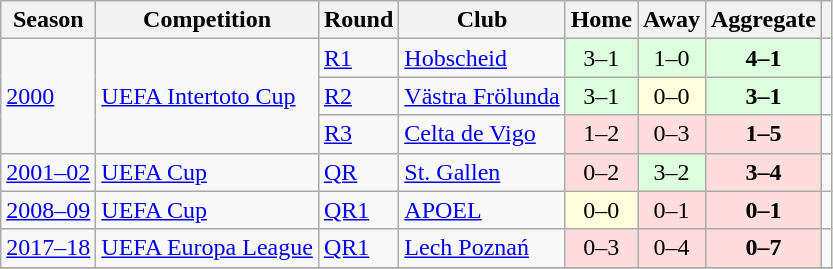<table class="wikitable">
<tr>
<th>Season</th>
<th>Competition</th>
<th>Round</th>
<th>Club</th>
<th>Home</th>
<th>Away</th>
<th>Aggregate</th>
<th></th>
</tr>
<tr>
<td rowspan="3"><a href='#'>2000</a></td>
<td rowspan="3"><a href='#'>UEFA Intertoto Cup</a></td>
<td><a href='#'>R1</a></td>
<td> <a href='#'>Hobscheid</a></td>
<td style="background:#dfd; text-align:center;">3–1</td>
<td style="background:#dfd; text-align:center;">1–0</td>
<td style="background:#dfd; text-align:center;"><strong>4–1</strong></td>
<td style="text-align:center;"></td>
</tr>
<tr>
<td><a href='#'>R2</a></td>
<td> <a href='#'>Västra Frölunda</a></td>
<td style="background:#dfd; text-align:center;">3–1</td>
<td style="background:#ffd; text-align:center;">0–0</td>
<td style="background:#dfd; text-align:center;"><strong>3–1</strong></td>
<td style="text-align:center;"></td>
</tr>
<tr>
<td><a href='#'>R3</a></td>
<td> <a href='#'>Celta de Vigo</a></td>
<td style="background:#fdd; text-align:center;">1–2</td>
<td style="background:#fdd; text-align:center;">0–3</td>
<td style="background:#fdd; text-align:center;"><strong>1–5</strong></td>
<td></td>
</tr>
<tr>
<td><a href='#'>2001–02</a></td>
<td><a href='#'>UEFA Cup</a></td>
<td><a href='#'>QR</a></td>
<td> <a href='#'>St. Gallen</a></td>
<td style="background:#fdd; text-align:center;">0–2</td>
<td style="background:#dfd; text-align:center;">3–2</td>
<td style="background:#fdd; text-align:center;"><strong>3–4</strong></td>
<td></td>
</tr>
<tr>
<td><a href='#'>2008–09</a></td>
<td><a href='#'>UEFA Cup</a></td>
<td><a href='#'>QR1</a></td>
<td> <a href='#'>APOEL</a></td>
<td style="background:#ffd; text-align:center;">0–0</td>
<td style="background:#fdd; text-align:center;">0–1</td>
<td style="background:#fdd; text-align:center;"><strong>0–1</strong></td>
<td></td>
</tr>
<tr>
<td><a href='#'>2017–18</a></td>
<td><a href='#'>UEFA Europa League</a></td>
<td><a href='#'>QR1</a></td>
<td> <a href='#'>Lech Poznań</a></td>
<td style="background:#fdd; text-align:center;">0–3</td>
<td style="background:#fdd; text-align:center;">0–4</td>
<td style="background:#fdd; text-align:center;"><strong>0–7</strong></td>
<td></td>
</tr>
<tr>
</tr>
</table>
